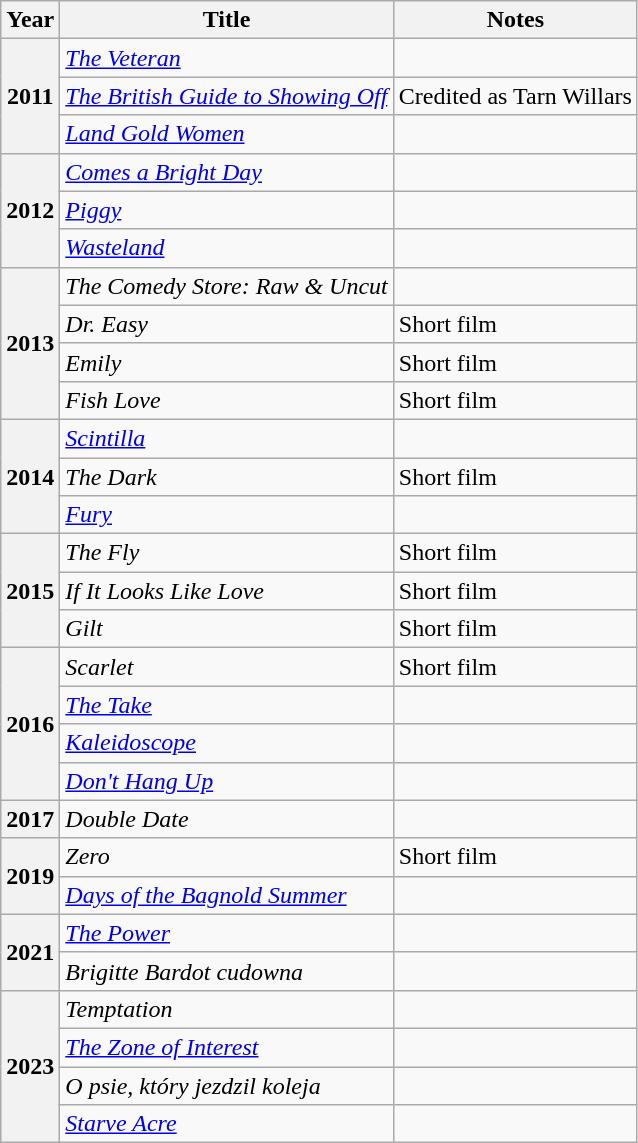<table class="wikitable unsortable">
<tr>
<th>Year</th>
<th>Title</th>
<th>Notes</th>
</tr>
<tr>
<th scope="row" rowspan="3">2011</th>
<td><em><a href='#'>The Veteran</a></em></td>
<td></td>
</tr>
<tr>
<td><em><a href='#'>The British Guide to Showing Off</a></em></td>
<td>Credited as Tarn Willars</td>
</tr>
<tr>
<td><em><a href='#'>Land Gold Women</a></em></td>
<td></td>
</tr>
<tr>
<th scope="row" rowspan="3">2012</th>
<td><em><a href='#'>Comes a Bright Day</a></em></td>
<td></td>
</tr>
<tr>
<td><em><a href='#'>Piggy</a></em></td>
<td></td>
</tr>
<tr>
<td><em><a href='#'>Wasteland</a></em></td>
<td></td>
</tr>
<tr>
<th scope="row" rowspan="4">2013</th>
<td><em>The Comedy Store: Raw & Uncut</em></td>
<td></td>
</tr>
<tr>
<td><em>Dr. Easy</em></td>
<td>Short film</td>
</tr>
<tr>
<td><em>Emily</em></td>
<td>Short film</td>
</tr>
<tr>
<td><em>Fish Love</em></td>
<td>Short film</td>
</tr>
<tr>
<th scope="row" rowspan="3">2014</th>
<td><em><a href='#'>Scintilla</a></em></td>
<td></td>
</tr>
<tr>
<td><em>The Dark</em></td>
<td>Short film</td>
</tr>
<tr>
<td><em><a href='#'>Fury</a></em></td>
<td></td>
</tr>
<tr>
<th scope="row" rowspan="3">2015</th>
<td><em>The Fly</em></td>
<td>Short film</td>
</tr>
<tr>
<td><em>If It Looks Like Love</em></td>
<td>Short film</td>
</tr>
<tr>
<td><em>Gilt</em></td>
<td>Short film</td>
</tr>
<tr>
<th scope="row" rowspan="4">2016</th>
<td><em>Scarlet</em></td>
<td>Short film</td>
</tr>
<tr>
<td><em><a href='#'>The Take</a></em></td>
<td></td>
</tr>
<tr>
<td><em><a href='#'>Kaleidoscope</a></em></td>
<td></td>
</tr>
<tr>
<td><em><a href='#'>Don't Hang Up</a></em></td>
<td></td>
</tr>
<tr>
<th scope="row">2017</th>
<td><em>Double Date</em></td>
<td></td>
</tr>
<tr>
<th scope="row" rowspan="2">2019</th>
<td><em>Zero</em></td>
<td>Short film</td>
</tr>
<tr>
<td><em><a href='#'>Days of the Bagnold Summer</a></em></td>
<td></td>
</tr>
<tr>
<th scope="row" rowspan="2">2021</th>
<td><em><a href='#'>The Power</a></em></td>
<td></td>
</tr>
<tr>
<td><em>Brigitte Bardot cudowna</em></td>
<td></td>
</tr>
<tr>
<th scope="row" rowspan="4">2023</th>
<td><em>Temptation</em></td>
<td></td>
</tr>
<tr>
<td><em><a href='#'>The Zone of Interest</a></em></td>
<td></td>
</tr>
<tr>
<td><em>O psie, który jezdzil koleja</em></td>
<td></td>
</tr>
<tr>
<td><em><a href='#'>Starve Acre</a></em></td>
<td></td>
</tr>
</table>
